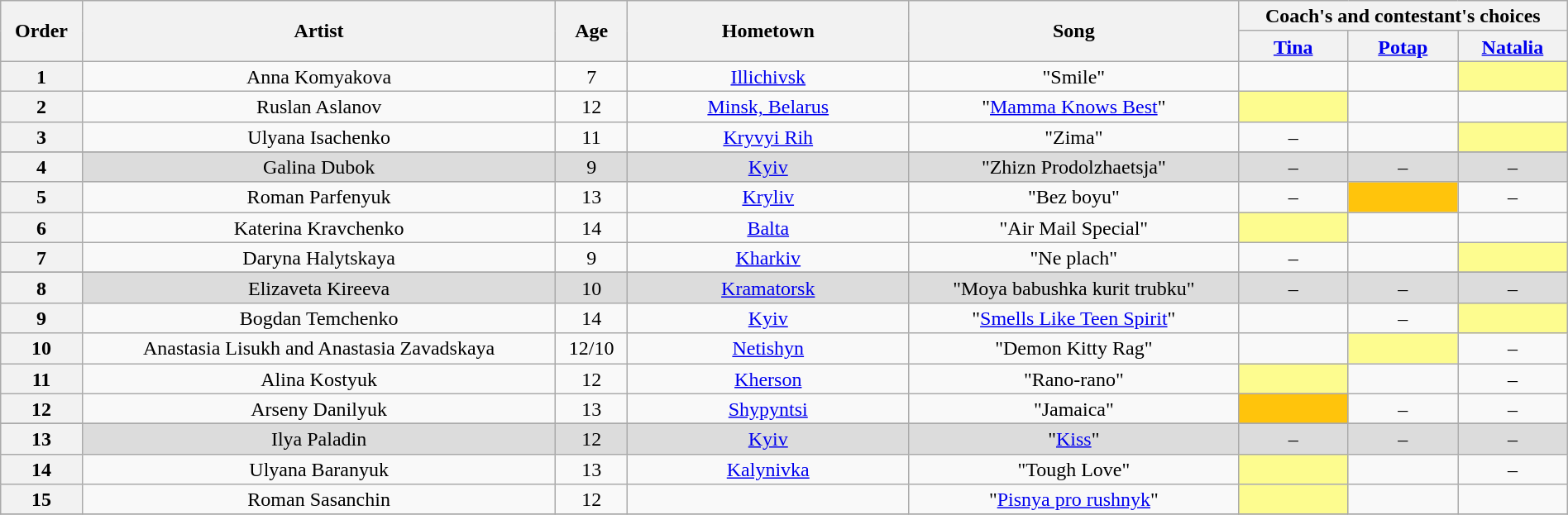<table class="wikitable" style="text-align:center; line-height:17px; width:100%;">
<tr>
<th scope="col" rowspan="2" style="width=05%;">Order</th>
<th scope="col" rowspan="2" style="width=20%;">Artist</th>
<th scope="col" rowspan="2" style="width=05%;">Age</th>
<th scope="col" rowspan="2" style="width:18%;">Hometown</th>
<th scope="col" rowspan="2" style="width=22%;">Song</th>
<th scope="col" colspan="4" style="width=28%;">Coach's and contestant's choices</th>
</tr>
<tr>
<th width="07%"><a href='#'>Tina</a></th>
<th width="07%"><a href='#'>Potap</a></th>
<th width="07%"><a href='#'>Natalia</a></th>
</tr>
<tr>
<th>1</th>
<td>Anna Komyakova</td>
<td>7</td>
<td><a href='#'>Illichivsk</a></td>
<td>"Smile"</td>
<td><strong></strong></td>
<td><strong></strong></td>
<td style="background:#fdfc8f;"><strong></strong></td>
</tr>
<tr>
<th>2</th>
<td>Ruslan Aslanov</td>
<td>12</td>
<td><a href='#'>Minsk, Belarus</a></td>
<td>"<a href='#'>Mamma Knows Best</a>"</td>
<td style="background:#fdfc8f;"><strong></strong></td>
<td><strong></strong></td>
<td><strong></strong></td>
</tr>
<tr>
<th>3</th>
<td>Ulyana Isachenko</td>
<td>11</td>
<td><a href='#'>Kryvyi Rih</a></td>
<td>"Zima"</td>
<td>–</td>
<td><strong></strong></td>
<td style="background:#fdfc8f;"><strong></strong></td>
</tr>
<tr>
</tr>
<tr style="background:#DCDCDC;">
<th>4</th>
<td>Galina Dubok</td>
<td>9</td>
<td><a href='#'>Kyiv</a></td>
<td>"Zhizn Prodolzhaetsja"</td>
<td>–</td>
<td>–</td>
<td>–</td>
</tr>
<tr>
<th>5</th>
<td>Roman Parfenyuk</td>
<td>13</td>
<td><a href='#'>Kryliv</a></td>
<td>"Bez boyu"</td>
<td>–</td>
<td style="background:#ffc40c;"><strong></strong></td>
<td>–</td>
</tr>
<tr>
<th>6</th>
<td>Katerina Kravchenko</td>
<td>14</td>
<td><a href='#'>Balta</a></td>
<td>"Air Mail Special"</td>
<td style="background:#fdfc8f;"><strong></strong></td>
<td><strong></strong></td>
<td><strong></strong></td>
</tr>
<tr>
<th>7</th>
<td>Daryna Halytskaya</td>
<td>9</td>
<td><a href='#'>Kharkiv</a></td>
<td>"Ne plach"</td>
<td>–</td>
<td><strong></strong></td>
<td style="background:#fdfc8f;"><strong></strong></td>
</tr>
<tr>
</tr>
<tr style="background:#DCDCDC;">
<th>8</th>
<td>Elizaveta Kireeva</td>
<td>10</td>
<td><a href='#'>Kramatorsk</a></td>
<td>"Moya babushka kurit trubku"</td>
<td>–</td>
<td>–</td>
<td>–</td>
</tr>
<tr>
<th>9</th>
<td>Bogdan Temchenko</td>
<td>14</td>
<td><a href='#'>Kyiv</a></td>
<td>"<a href='#'>Smells Like Teen Spirit</a>"</td>
<td><strong></strong></td>
<td>–</td>
<td style="background:#fdfc8f;"><strong></strong></td>
</tr>
<tr>
<th>10</th>
<td>Anastasia Lisukh and Anastasia Zavadskaya</td>
<td>12/10</td>
<td><a href='#'>Netishyn</a></td>
<td>"Demon Kitty Rag"</td>
<td><strong></strong></td>
<td style="background:#fdfc8f;"><strong></strong></td>
<td>–</td>
</tr>
<tr>
<th>11</th>
<td>Alina Kostyuk</td>
<td>12</td>
<td><a href='#'>Kherson</a></td>
<td>"Rano-rano"</td>
<td style="background:#fdfc8f;"><strong></strong></td>
<td><strong></strong></td>
<td>–</td>
</tr>
<tr>
<th>12</th>
<td>Arseny Danilyuk</td>
<td>13</td>
<td><a href='#'>Shypyntsi</a></td>
<td>"Jamaica"</td>
<td style="background:#ffc40c;"><strong></strong></td>
<td>–</td>
<td>–</td>
</tr>
<tr>
</tr>
<tr style="background:#DCDCDC;">
<th>13</th>
<td>Ilya Paladin</td>
<td>12</td>
<td><a href='#'>Kyiv</a></td>
<td>"<a href='#'>Kiss</a>"</td>
<td>–</td>
<td>–</td>
<td>–</td>
</tr>
<tr>
<th>14</th>
<td>Ulyana Baranyuk</td>
<td>13</td>
<td><a href='#'>Kalynivka</a></td>
<td>"Tough Love"</td>
<td style="background:#fdfc8f;"><strong></strong></td>
<td><strong></strong></td>
<td>–</td>
</tr>
<tr>
<th>15</th>
<td>Roman Sasanchin</td>
<td>12</td>
<td></td>
<td>"<a href='#'>Pisnya pro rushnyk</a>"</td>
<td style="background:#fdfc8f;"><strong></strong></td>
<td><strong></strong></td>
<td><strong></strong></td>
</tr>
<tr>
</tr>
</table>
